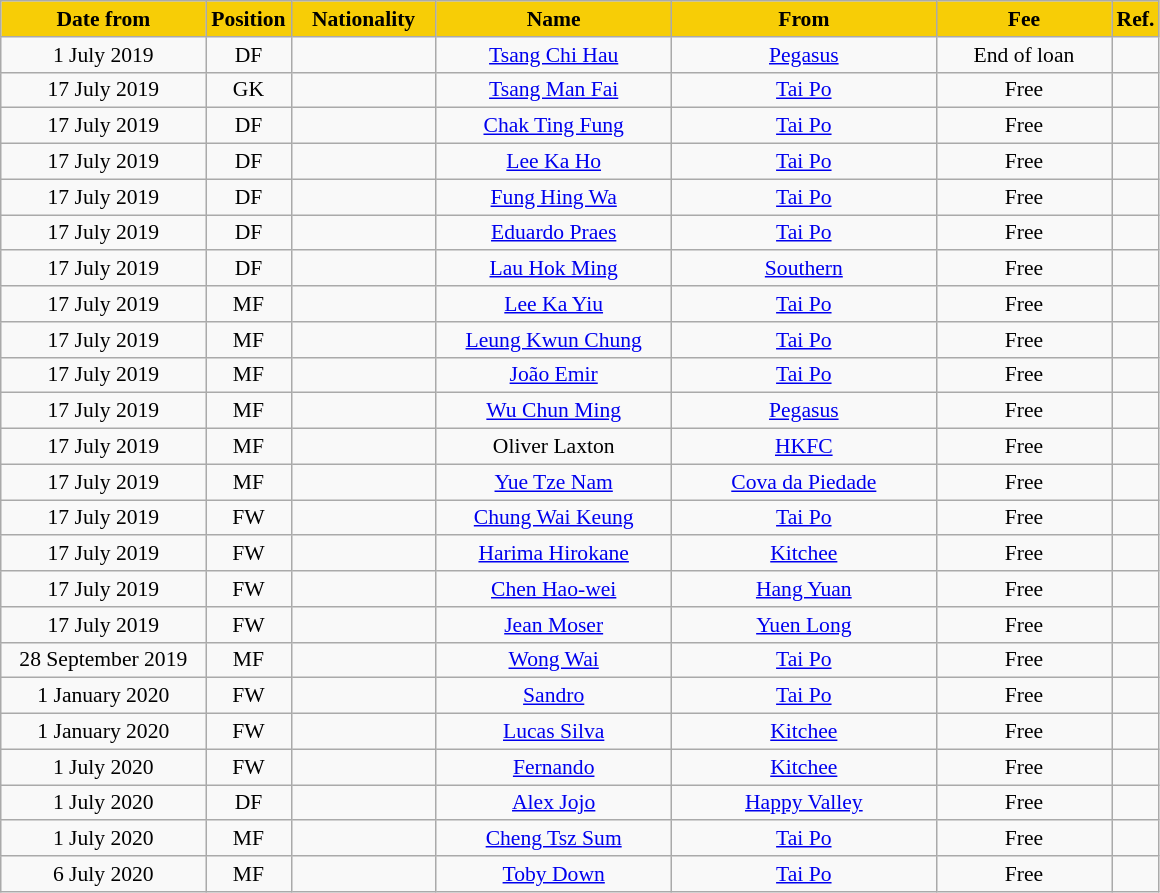<table class="wikitable"  style="text-align:center; font-size:90%;">
<tr>
<th style="background:#f7cd06; color:#000000; width:130px;">Date from</th>
<th style="background:#f7cd06; color:#000000; width:50px;">Position</th>
<th style="background:#f7cd06; color:#000000; width:90px;">Nationality</th>
<th style="background:#f7cd06; color:#000000; width:150px;">Name</th>
<th style="background:#f7cd06; color:#000000; width:170px;">From</th>
<th style="background:#f7cd06; color:#000000; width:110px;">Fee</th>
<th style="background:#f7cd06; color:#000000; width:25px;">Ref.</th>
</tr>
<tr>
<td>1 July 2019</td>
<td>DF</td>
<td></td>
<td><a href='#'>Tsang Chi Hau</a></td>
<td><a href='#'>Pegasus</a></td>
<td>End of loan</td>
<td></td>
</tr>
<tr>
<td>17 July 2019</td>
<td>GK</td>
<td></td>
<td><a href='#'>Tsang Man Fai</a></td>
<td><a href='#'>Tai Po</a></td>
<td>Free</td>
<td></td>
</tr>
<tr>
<td>17 July 2019</td>
<td>DF</td>
<td></td>
<td><a href='#'>Chak Ting Fung</a></td>
<td><a href='#'>Tai Po</a></td>
<td>Free</td>
<td></td>
</tr>
<tr>
<td>17 July 2019</td>
<td>DF</td>
<td></td>
<td><a href='#'>Lee Ka Ho</a></td>
<td><a href='#'>Tai Po</a></td>
<td>Free</td>
<td></td>
</tr>
<tr>
<td>17 July 2019</td>
<td>DF</td>
<td></td>
<td><a href='#'>Fung Hing Wa</a></td>
<td><a href='#'>Tai Po</a></td>
<td>Free</td>
<td></td>
</tr>
<tr>
<td>17 July 2019</td>
<td>DF</td>
<td></td>
<td><a href='#'>Eduardo Praes</a></td>
<td><a href='#'>Tai Po</a></td>
<td>Free</td>
<td></td>
</tr>
<tr>
<td>17 July 2019</td>
<td>DF</td>
<td></td>
<td><a href='#'>Lau Hok Ming</a></td>
<td><a href='#'>Southern</a></td>
<td>Free</td>
<td></td>
</tr>
<tr>
<td>17 July 2019</td>
<td>MF</td>
<td></td>
<td><a href='#'>Lee Ka Yiu</a></td>
<td><a href='#'>Tai Po</a></td>
<td>Free</td>
<td></td>
</tr>
<tr>
<td>17 July 2019</td>
<td>MF</td>
<td></td>
<td><a href='#'>Leung Kwun Chung</a></td>
<td><a href='#'>Tai Po</a></td>
<td>Free</td>
<td></td>
</tr>
<tr>
<td>17 July 2019</td>
<td>MF</td>
<td></td>
<td><a href='#'>João Emir</a></td>
<td><a href='#'>Tai Po</a></td>
<td>Free</td>
<td></td>
</tr>
<tr>
<td>17 July 2019</td>
<td>MF</td>
<td></td>
<td><a href='#'>Wu Chun Ming</a></td>
<td><a href='#'>Pegasus</a></td>
<td>Free</td>
<td></td>
</tr>
<tr>
<td>17 July 2019</td>
<td>MF</td>
<td></td>
<td>Oliver Laxton</td>
<td><a href='#'>HKFC</a></td>
<td>Free</td>
<td></td>
</tr>
<tr>
<td>17 July 2019</td>
<td>MF</td>
<td></td>
<td><a href='#'>Yue Tze Nam</a></td>
<td> <a href='#'>Cova da Piedade</a></td>
<td>Free</td>
<td></td>
</tr>
<tr>
<td>17 July 2019</td>
<td>FW</td>
<td></td>
<td><a href='#'>Chung Wai Keung</a></td>
<td><a href='#'>Tai Po</a></td>
<td>Free</td>
<td></td>
</tr>
<tr>
<td>17 July 2019</td>
<td>FW</td>
<td></td>
<td><a href='#'>Harima Hirokane</a></td>
<td><a href='#'>Kitchee</a></td>
<td>Free</td>
<td></td>
</tr>
<tr>
<td>17 July 2019</td>
<td>FW</td>
<td></td>
<td><a href='#'>Chen Hao-wei</a></td>
<td> <a href='#'>Hang Yuan</a></td>
<td>Free</td>
<td></td>
</tr>
<tr>
<td>17 July 2019</td>
<td>FW</td>
<td></td>
<td><a href='#'>Jean Moser</a></td>
<td><a href='#'>Yuen Long</a></td>
<td>Free</td>
<td></td>
</tr>
<tr>
<td>28 September 2019</td>
<td>MF</td>
<td></td>
<td><a href='#'>Wong Wai</a></td>
<td><a href='#'>Tai Po</a></td>
<td>Free</td>
<td></td>
</tr>
<tr>
<td>1 January 2020</td>
<td>FW</td>
<td></td>
<td><a href='#'>Sandro</a></td>
<td><a href='#'>Tai Po</a></td>
<td>Free</td>
<td></td>
</tr>
<tr>
<td>1 January 2020</td>
<td>FW</td>
<td></td>
<td><a href='#'>Lucas Silva</a></td>
<td><a href='#'>Kitchee</a></td>
<td>Free</td>
<td></td>
</tr>
<tr>
<td>1 July 2020</td>
<td>FW</td>
<td></td>
<td><a href='#'>Fernando</a></td>
<td><a href='#'>Kitchee</a></td>
<td>Free</td>
<td></td>
</tr>
<tr>
<td>1 July 2020</td>
<td>DF</td>
<td>  </td>
<td><a href='#'>Alex Jojo</a></td>
<td><a href='#'>Happy Valley</a></td>
<td>Free</td>
<td></td>
</tr>
<tr>
<td>1 July 2020</td>
<td>MF</td>
<td></td>
<td><a href='#'>Cheng Tsz Sum</a></td>
<td><a href='#'>Tai Po</a></td>
<td>Free</td>
<td></td>
</tr>
<tr>
<td>6 July 2020</td>
<td>MF</td>
<td></td>
<td><a href='#'>Toby Down</a></td>
<td><a href='#'>Tai Po</a></td>
<td>Free</td>
<td></td>
</tr>
</table>
